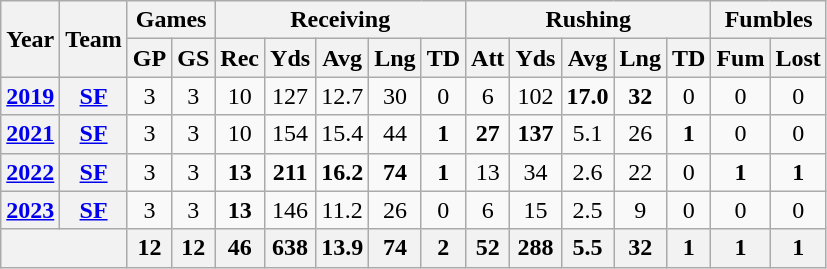<table class="wikitable" style="text-align:center;">
<tr>
<th rowspan="2">Year</th>
<th rowspan="2">Team</th>
<th colspan="2">Games</th>
<th colspan="5">Receiving</th>
<th colspan="5">Rushing</th>
<th colspan="2">Fumbles</th>
</tr>
<tr>
<th>GP</th>
<th>GS</th>
<th>Rec</th>
<th>Yds</th>
<th>Avg</th>
<th>Lng</th>
<th>TD</th>
<th>Att</th>
<th>Yds</th>
<th>Avg</th>
<th>Lng</th>
<th>TD</th>
<th>Fum</th>
<th>Lost</th>
</tr>
<tr>
<th><a href='#'>2019</a></th>
<th><a href='#'>SF</a></th>
<td>3</td>
<td>3</td>
<td>10</td>
<td>127</td>
<td>12.7</td>
<td>30</td>
<td>0</td>
<td>6</td>
<td>102</td>
<td><strong>17.0</strong></td>
<td><strong>32</strong></td>
<td>0</td>
<td>0</td>
<td>0</td>
</tr>
<tr>
<th><a href='#'>2021</a></th>
<th><a href='#'>SF</a></th>
<td>3</td>
<td>3</td>
<td>10</td>
<td>154</td>
<td>15.4</td>
<td>44</td>
<td><strong>1</strong></td>
<td><strong>27</strong></td>
<td><strong>137</strong></td>
<td>5.1</td>
<td>26</td>
<td><strong>1</strong></td>
<td>0</td>
<td>0</td>
</tr>
<tr>
<th><a href='#'>2022</a></th>
<th><a href='#'>SF</a></th>
<td>3</td>
<td>3</td>
<td><strong>13</strong></td>
<td><strong>211</strong></td>
<td><strong>16.2</strong></td>
<td><strong>74</strong></td>
<td><strong>1</strong></td>
<td>13</td>
<td>34</td>
<td>2.6</td>
<td>22</td>
<td>0</td>
<td><strong>1</strong></td>
<td><strong>1</strong></td>
</tr>
<tr>
<th><a href='#'>2023</a></th>
<th><a href='#'>SF</a></th>
<td>3</td>
<td>3</td>
<td><strong>13</strong></td>
<td>146</td>
<td>11.2</td>
<td>26</td>
<td>0</td>
<td>6</td>
<td>15</td>
<td>2.5</td>
<td>9</td>
<td>0</td>
<td>0</td>
<td>0</td>
</tr>
<tr>
<th colspan="2"></th>
<th>12</th>
<th>12</th>
<th>46</th>
<th>638</th>
<th>13.9</th>
<th>74</th>
<th>2</th>
<th>52</th>
<th>288</th>
<th>5.5</th>
<th>32</th>
<th>1</th>
<th>1</th>
<th>1</th>
</tr>
</table>
